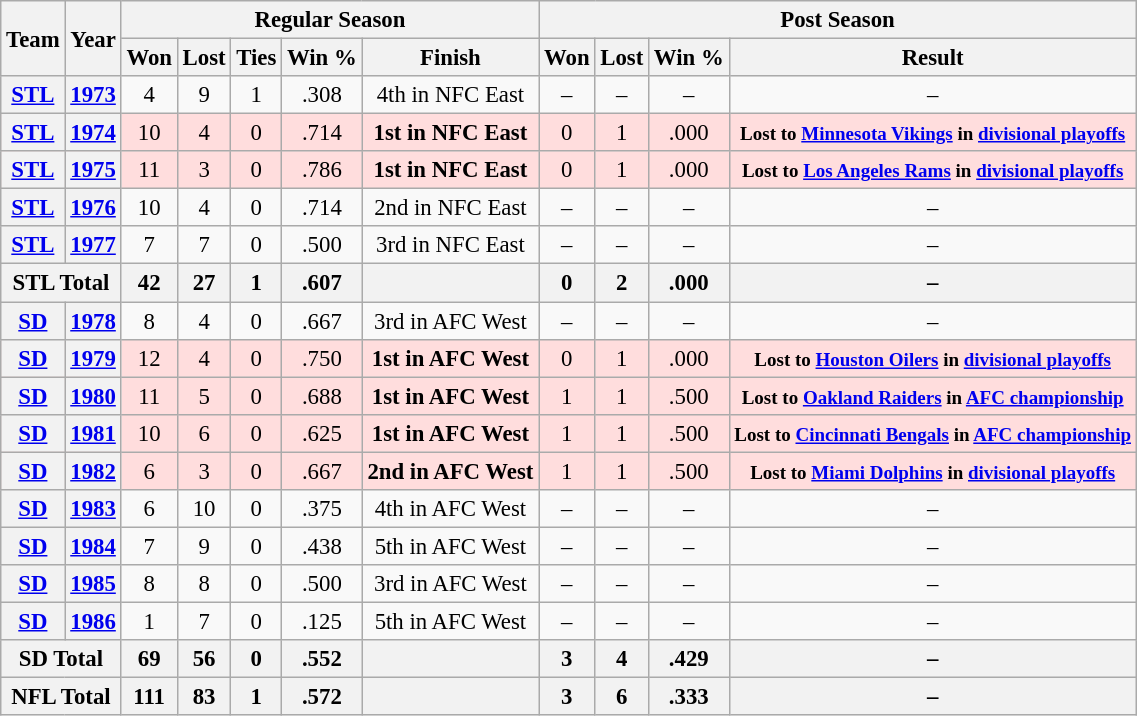<table class="wikitable" style="font-size: 95%; text-align:center;">
<tr>
<th rowspan="2">Team</th>
<th rowspan="2">Year</th>
<th colspan="5">Regular Season</th>
<th colspan="4">Post Season</th>
</tr>
<tr>
<th>Won</th>
<th>Lost</th>
<th>Ties</th>
<th>Win %</th>
<th>Finish</th>
<th>Won</th>
<th>Lost</th>
<th>Win %</th>
<th>Result</th>
</tr>
<tr>
<th><a href='#'>STL</a></th>
<th><a href='#'>1973</a></th>
<td>4</td>
<td>9</td>
<td>1</td>
<td>.308</td>
<td>4th in NFC East</td>
<td>–</td>
<td>–</td>
<td>–</td>
<td>–</td>
</tr>
<tr ! style="background:#fdd;">
<th><a href='#'>STL</a></th>
<th><a href='#'>1974</a></th>
<td>10</td>
<td>4</td>
<td>0</td>
<td>.714</td>
<td><strong>1st in NFC East</strong></td>
<td>0</td>
<td>1</td>
<td>.000</td>
<td><small><strong>Lost to <a href='#'>Minnesota Vikings</a> in <a href='#'>divisional playoffs</a></strong></small></td>
</tr>
<tr ! style="background:#fdd;">
<th><a href='#'>STL</a></th>
<th><a href='#'>1975</a></th>
<td>11</td>
<td>3</td>
<td>0</td>
<td>.786</td>
<td><strong>1st in NFC East</strong></td>
<td>0</td>
<td>1</td>
<td>.000</td>
<td><small><strong>Lost to <a href='#'>Los Angeles Rams</a> in <a href='#'>divisional playoffs</a></strong></small></td>
</tr>
<tr>
<th><a href='#'>STL</a></th>
<th><a href='#'>1976</a></th>
<td>10</td>
<td>4</td>
<td>0</td>
<td>.714</td>
<td>2nd in NFC East</td>
<td>–</td>
<td>–</td>
<td>–</td>
<td>–</td>
</tr>
<tr>
<th><a href='#'>STL</a></th>
<th><a href='#'>1977</a></th>
<td>7</td>
<td>7</td>
<td>0</td>
<td>.500</td>
<td>3rd in NFC East</td>
<td>–</td>
<td>–</td>
<td>–</td>
<td>–</td>
</tr>
<tr>
<th colspan="2">STL Total</th>
<th>42</th>
<th>27</th>
<th>1</th>
<th>.607</th>
<th></th>
<th>0</th>
<th>2</th>
<th>.000</th>
<th>–</th>
</tr>
<tr>
<th><a href='#'>SD</a></th>
<th><a href='#'>1978</a></th>
<td>8</td>
<td>4</td>
<td>0</td>
<td>.667</td>
<td>3rd in AFC West</td>
<td>–</td>
<td>–</td>
<td>–</td>
<td>–</td>
</tr>
<tr ! style="background:#fdd;">
<th><a href='#'>SD</a></th>
<th><a href='#'>1979</a></th>
<td>12</td>
<td>4</td>
<td>0</td>
<td>.750</td>
<td><strong>1st in AFC West</strong></td>
<td>0</td>
<td>1</td>
<td>.000</td>
<td><small><strong>Lost to <a href='#'>Houston Oilers</a> in <a href='#'>divisional playoffs</a></strong></small></td>
</tr>
<tr ! style="background:#fdd;">
<th><a href='#'>SD</a></th>
<th><a href='#'>1980</a></th>
<td>11</td>
<td>5</td>
<td>0</td>
<td>.688</td>
<td><strong>1st in AFC West</strong></td>
<td>1</td>
<td>1</td>
<td>.500</td>
<td><small><strong>Lost to <a href='#'>Oakland Raiders</a> in <a href='#'>AFC championship</a></strong></small></td>
</tr>
<tr ! style="background:#fdd;">
<th><a href='#'>SD</a></th>
<th><a href='#'>1981</a></th>
<td>10</td>
<td>6</td>
<td>0</td>
<td>.625</td>
<td><strong>1st in AFC West</strong></td>
<td>1</td>
<td>1</td>
<td>.500</td>
<td><small><strong>Lost to <a href='#'>Cincinnati Bengals</a> in <a href='#'>AFC championship</a></strong></small></td>
</tr>
<tr ! style="background:#fdd;">
<th><a href='#'>SD</a></th>
<th><a href='#'>1982</a></th>
<td>6</td>
<td>3</td>
<td>0</td>
<td>.667</td>
<td><strong>2nd in AFC West</strong></td>
<td>1</td>
<td>1</td>
<td>.500</td>
<td><small><strong>Lost to <a href='#'>Miami Dolphins</a> in <a href='#'>divisional playoffs</a></strong></small></td>
</tr>
<tr>
<th><a href='#'>SD</a></th>
<th><a href='#'>1983</a></th>
<td>6</td>
<td>10</td>
<td>0</td>
<td>.375</td>
<td>4th in AFC West</td>
<td>–</td>
<td>–</td>
<td>–</td>
<td>–</td>
</tr>
<tr>
<th><a href='#'>SD</a></th>
<th><a href='#'>1984</a></th>
<td>7</td>
<td>9</td>
<td>0</td>
<td>.438</td>
<td>5th in AFC West</td>
<td>–</td>
<td>–</td>
<td>–</td>
<td>–</td>
</tr>
<tr>
<th><a href='#'>SD</a></th>
<th><a href='#'>1985</a></th>
<td>8</td>
<td>8</td>
<td>0</td>
<td>.500</td>
<td>3rd in AFC West</td>
<td>–</td>
<td>–</td>
<td>–</td>
<td>–</td>
</tr>
<tr>
<th><a href='#'>SD</a></th>
<th><a href='#'>1986</a></th>
<td>1</td>
<td>7</td>
<td>0</td>
<td>.125</td>
<td>5th in AFC West</td>
<td>–</td>
<td>–</td>
<td>–</td>
<td>–</td>
</tr>
<tr>
<th colspan="2">SD Total</th>
<th>69</th>
<th>56</th>
<th>0</th>
<th>.552</th>
<th></th>
<th>3</th>
<th>4</th>
<th>.429</th>
<th>–</th>
</tr>
<tr>
<th colspan="2">NFL Total</th>
<th>111</th>
<th>83</th>
<th>1</th>
<th>.572</th>
<th></th>
<th>3</th>
<th>6</th>
<th>.333</th>
<th>–</th>
</tr>
</table>
